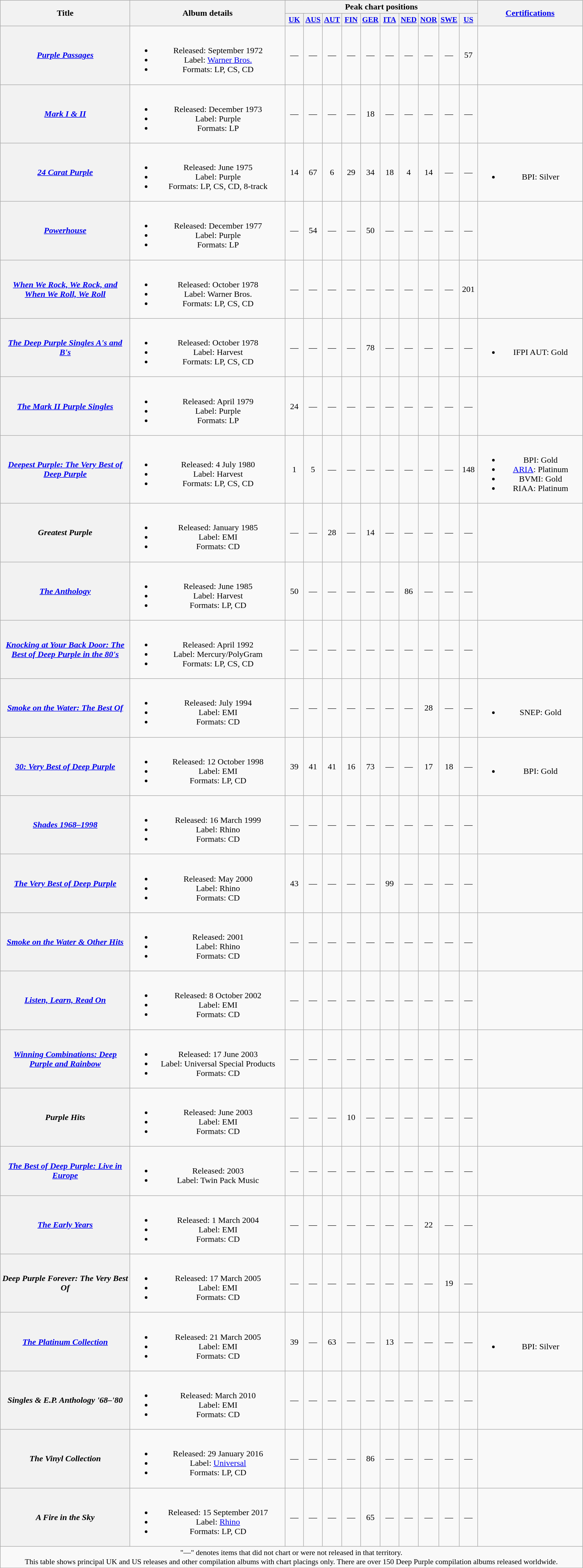<table class="wikitable plainrowheaders" style="text-align:center;">
<tr>
<th scope="col" rowspan="2" style="width:15em;">Title</th>
<th scope="col" rowspan="2" style="width:18em;">Album details</th>
<th colspan="10" scope="col">Peak chart positions</th>
<th rowspan="2" style="width:12em;"><a href='#'>Certifications</a></th>
</tr>
<tr>
<th style="width:2em;font-size:90%;"><a href='#'>UK</a><br></th>
<th style="width:2em;font-size:90%;"><a href='#'>AUS</a><br></th>
<th style="width:2em;font-size:90%;"><a href='#'>AUT</a><br></th>
<th style="width:2em;font-size:90%;"><a href='#'>FIN</a><br></th>
<th style="width:2em;font-size:90%;"><a href='#'>GER</a><br></th>
<th style="width:2em;font-size:90%;"><a href='#'>ITA</a><br></th>
<th style="width:2em;font-size:90%;"><a href='#'>NED</a><br></th>
<th style="width:2em;font-size:90%;"><a href='#'>NOR</a><br></th>
<th style="width:2em;font-size:90%;"><a href='#'>SWE</a><br></th>
<th style="width:2em;font-size:90%;"><a href='#'>US</a><br></th>
</tr>
<tr>
<th scope="row"><em><a href='#'>Purple Passages</a></em></th>
<td><br><ul><li>Released: September 1972</li><li>Label: <a href='#'>Warner Bros.</a></li><li>Formats: LP, CS, CD</li></ul></td>
<td>—</td>
<td>—</td>
<td>—</td>
<td>—</td>
<td>—</td>
<td>—</td>
<td>—</td>
<td>—</td>
<td>—</td>
<td>57</td>
<td></td>
</tr>
<tr>
<th scope="row"><em><a href='#'>Mark I & II</a></em></th>
<td><br><ul><li>Released: December 1973</li><li>Label: Purple</li><li>Formats: LP</li></ul></td>
<td>—</td>
<td>—</td>
<td>—</td>
<td>—</td>
<td>18</td>
<td>—</td>
<td>—</td>
<td>—</td>
<td>—</td>
<td>—</td>
<td></td>
</tr>
<tr>
<th scope="row"><em><a href='#'>24 Carat Purple</a></em></th>
<td><br><ul><li>Released: June 1975</li><li>Label: Purple</li><li>Formats: LP, CS, CD, 8-track</li></ul></td>
<td>14</td>
<td>67</td>
<td>6</td>
<td>29</td>
<td>34</td>
<td>18</td>
<td>4</td>
<td>14</td>
<td>—</td>
<td>—</td>
<td><br><ul><li>BPI: Silver</li></ul></td>
</tr>
<tr>
<th scope="row"><em><a href='#'>Powerhouse</a></em></th>
<td><br><ul><li>Released: December 1977</li><li>Label: Purple</li><li>Formats: LP</li></ul></td>
<td>—</td>
<td>54</td>
<td>—</td>
<td>—</td>
<td>50</td>
<td>—</td>
<td>—</td>
<td>—</td>
<td>—</td>
<td>—</td>
<td></td>
</tr>
<tr>
<th scope="row"><em><a href='#'>When We Rock, We Rock, and When We Roll, We Roll</a></em></th>
<td><br><ul><li>Released: October 1978</li><li>Label: Warner Bros.</li><li>Formats: LP, CS, CD</li></ul></td>
<td>—</td>
<td>—</td>
<td>—</td>
<td>—</td>
<td>—</td>
<td>—</td>
<td>—</td>
<td>—</td>
<td>—</td>
<td>201<br></td>
<td></td>
</tr>
<tr>
<th scope="row"><em><a href='#'>The Deep Purple Singles A's and B's</a></em></th>
<td><br><ul><li>Released: October 1978</li><li>Label: Harvest</li><li>Formats: LP, CS, CD</li></ul></td>
<td>—</td>
<td>—</td>
<td>—</td>
<td>—</td>
<td>78</td>
<td>—</td>
<td>—</td>
<td>—</td>
<td>—</td>
<td>—</td>
<td><br><ul><li>IFPI AUT: Gold</li></ul></td>
</tr>
<tr>
<th scope="row"><em><a href='#'>The Mark II Purple Singles</a></em></th>
<td><br><ul><li>Released: April 1979</li><li>Label: Purple</li><li>Formats: LP</li></ul></td>
<td>24</td>
<td>—</td>
<td>—</td>
<td>—</td>
<td>—</td>
<td>—</td>
<td>—</td>
<td>—</td>
<td>—</td>
<td>—</td>
<td></td>
</tr>
<tr>
<th scope="row"><em><a href='#'>Deepest Purple: The Very Best of Deep Purple</a></em></th>
<td><br><ul><li>Released: 4 July 1980</li><li>Label: Harvest</li><li>Formats: LP, CS, CD</li></ul></td>
<td>1</td>
<td>5</td>
<td>—</td>
<td>—</td>
<td>—</td>
<td>—</td>
<td>—</td>
<td>—</td>
<td>—</td>
<td>148</td>
<td><br><ul><li>BPI: Gold</li><li><a href='#'>ARIA</a>: Platinum</li><li>BVMI: Gold</li><li>RIAA: Platinum</li></ul></td>
</tr>
<tr>
<th scope="row"><em>Greatest Purple</em></th>
<td><br><ul><li>Released: January 1985</li><li>Label: EMI</li><li>Formats: CD</li></ul></td>
<td>—</td>
<td>—</td>
<td>28</td>
<td>—</td>
<td>14</td>
<td>—</td>
<td>—</td>
<td>—</td>
<td>—</td>
<td>—</td>
<td></td>
</tr>
<tr>
<th scope="row"><em><a href='#'>The Anthology</a></em></th>
<td><br><ul><li>Released: June 1985</li><li>Label: Harvest</li><li>Formats: LP, CD</li></ul></td>
<td>50</td>
<td>—</td>
<td>—</td>
<td>—</td>
<td>—</td>
<td>—</td>
<td>86</td>
<td>—</td>
<td>—</td>
<td>—</td>
<td></td>
</tr>
<tr>
<th scope="row"><em><a href='#'>Knocking at Your Back Door: The Best of Deep Purple in the 80's</a></em></th>
<td><br><ul><li>Released: April 1992</li><li>Label: Mercury/PolyGram</li><li>Formats: LP, CS, CD</li></ul></td>
<td>—</td>
<td>—</td>
<td>—</td>
<td>—</td>
<td>—</td>
<td>—</td>
<td>—</td>
<td>—</td>
<td>—</td>
<td>—</td>
<td></td>
</tr>
<tr>
<th scope="row"><em><a href='#'>Smoke on the Water: The Best Of</a></em></th>
<td><br><ul><li>Released: July 1994</li><li>Label: EMI</li><li>Formats: CD</li></ul></td>
<td>—</td>
<td>—</td>
<td>—</td>
<td>—</td>
<td>—</td>
<td>—</td>
<td>—</td>
<td>28</td>
<td>—</td>
<td>—</td>
<td><br><ul><li>SNEP: Gold</li></ul></td>
</tr>
<tr>
<th scope="row"><em><a href='#'>30: Very Best of Deep Purple</a></em></th>
<td><br><ul><li>Released: 12 October 1998</li><li>Label: EMI</li><li>Formats: LP, CD</li></ul></td>
<td>39</td>
<td>41</td>
<td>41</td>
<td>16</td>
<td>73</td>
<td>—</td>
<td>—</td>
<td>17</td>
<td>18</td>
<td>—</td>
<td><br><ul><li>BPI: Gold</li></ul></td>
</tr>
<tr>
<th scope="row"><em><a href='#'>Shades 1968–1998</a></em></th>
<td><br><ul><li>Released: 16 March 1999</li><li>Label: Rhino</li><li>Formats: CD</li></ul></td>
<td>—</td>
<td>—</td>
<td>—</td>
<td>—</td>
<td>—</td>
<td>—</td>
<td>—</td>
<td>—</td>
<td>—</td>
<td>—</td>
<td></td>
</tr>
<tr>
<th scope="row"><em><a href='#'>The Very Best of Deep Purple</a></em></th>
<td><br><ul><li>Released: May 2000</li><li>Label: Rhino</li><li>Formats: CD</li></ul></td>
<td>43</td>
<td>—</td>
<td>—</td>
<td>—</td>
<td>—</td>
<td>99</td>
<td>—</td>
<td>—</td>
<td>—</td>
<td>—</td>
<td></td>
</tr>
<tr>
<th scope="row"><em><a href='#'>Smoke on the Water & Other Hits</a></em></th>
<td><br><ul><li>Released: 2001</li><li>Label: Rhino</li><li>Formats: CD</li></ul></td>
<td>—</td>
<td>—</td>
<td>—</td>
<td>—</td>
<td>—</td>
<td>—</td>
<td>—</td>
<td>—</td>
<td>—</td>
<td>—</td>
<td></td>
</tr>
<tr>
<th scope="row"><em><a href='#'>Listen, Learn, Read On</a></em></th>
<td><br><ul><li>Released: 8 October 2002</li><li>Label: EMI</li><li>Formats: CD</li></ul></td>
<td>—</td>
<td>—</td>
<td>—</td>
<td>—</td>
<td>—</td>
<td>—</td>
<td>—</td>
<td>—</td>
<td>—</td>
<td>—</td>
<td></td>
</tr>
<tr>
<th scope="row"><em><a href='#'>Winning Combinations: Deep Purple and Rainbow</a></em></th>
<td><br><ul><li>Released: 17 June 2003</li><li>Label: Universal Special Products</li><li>Formats: CD</li></ul></td>
<td>—</td>
<td>—</td>
<td>—</td>
<td>—</td>
<td>—</td>
<td>—</td>
<td>—</td>
<td>—</td>
<td>—</td>
<td>—</td>
<td></td>
</tr>
<tr>
<th scope="row"><em>Purple Hits</em></th>
<td><br><ul><li>Released: June 2003</li><li>Label: EMI</li><li>Formats: CD</li></ul></td>
<td>—</td>
<td>—</td>
<td>—</td>
<td>10</td>
<td>—</td>
<td>—</td>
<td>—</td>
<td>—</td>
<td>—</td>
<td>—</td>
<td></td>
</tr>
<tr>
<th scope="row"><em><a href='#'>The Best of Deep Purple: Live in Europe</a></em></th>
<td><br><ul><li>Released: 2003</li><li>Label: Twin Pack Music</li></ul></td>
<td>—</td>
<td>—</td>
<td>—</td>
<td>—</td>
<td>—</td>
<td>—</td>
<td>—</td>
<td>—</td>
<td>—</td>
<td>—</td>
<td></td>
</tr>
<tr>
<th scope="row"><em><a href='#'>The Early Years</a></em></th>
<td><br><ul><li>Released: 1 March 2004</li><li>Label: EMI</li><li>Formats: CD</li></ul></td>
<td>—</td>
<td>—</td>
<td>—</td>
<td>—</td>
<td>—</td>
<td>—</td>
<td>—</td>
<td>22</td>
<td>—</td>
<td>—</td>
<td></td>
</tr>
<tr>
<th scope="row"><em>Deep Purple Forever: The Very Best Of</em></th>
<td><br><ul><li>Released: 17 March 2005</li><li>Label: EMI</li><li>Formats: CD</li></ul></td>
<td>—</td>
<td>—</td>
<td>—</td>
<td>—</td>
<td>—</td>
<td>—</td>
<td>—</td>
<td>—</td>
<td>19</td>
<td>—</td>
<td></td>
</tr>
<tr>
<th scope="row"><em><a href='#'>The Platinum Collection</a></em></th>
<td><br><ul><li>Released: 21 March 2005</li><li>Label: EMI</li><li>Formats: CD</li></ul></td>
<td>39</td>
<td>—</td>
<td>63</td>
<td>—</td>
<td>—</td>
<td>13</td>
<td>—</td>
<td>—</td>
<td>—</td>
<td>—</td>
<td><br><ul><li>BPI: Silver</li></ul></td>
</tr>
<tr>
<th scope="row"><em>Singles & E.P. Anthology '68–'80</em></th>
<td><br><ul><li>Released: March 2010</li><li>Label: EMI</li><li>Formats: CD</li></ul></td>
<td>—</td>
<td>—</td>
<td>—</td>
<td>—</td>
<td>—</td>
<td>—</td>
<td>—</td>
<td>—</td>
<td>—</td>
<td>—</td>
<td></td>
</tr>
<tr>
<th scope="row"><em>The Vinyl Collection</em></th>
<td><br><ul><li>Released: 29 January 2016</li><li>Label: <a href='#'>Universal</a></li><li>Formats: LP, CD</li></ul></td>
<td>—</td>
<td>—</td>
<td>—</td>
<td>—</td>
<td>86</td>
<td>—</td>
<td>—</td>
<td>—</td>
<td>—</td>
<td>—</td>
<td></td>
</tr>
<tr>
<th scope="row"><em>A Fire in the Sky</em></th>
<td><br><ul><li>Released: 15 September 2017</li><li>Label: <a href='#'>Rhino</a></li><li>Formats: LP, CD</li></ul></td>
<td>—</td>
<td>—</td>
<td>—</td>
<td>—</td>
<td>65</td>
<td>—</td>
<td>—</td>
<td>—</td>
<td>—</td>
<td>—</td>
<td></td>
</tr>
<tr>
<td colspan="15" style="text-align:center; font-size:90%">"—" denotes items that did not chart or were not released in that territory.<br>This table shows principal UK and US releases and other compilation albums with chart placings only. There are over 150 Deep Purple compilation albums released worldwide.</td>
</tr>
</table>
